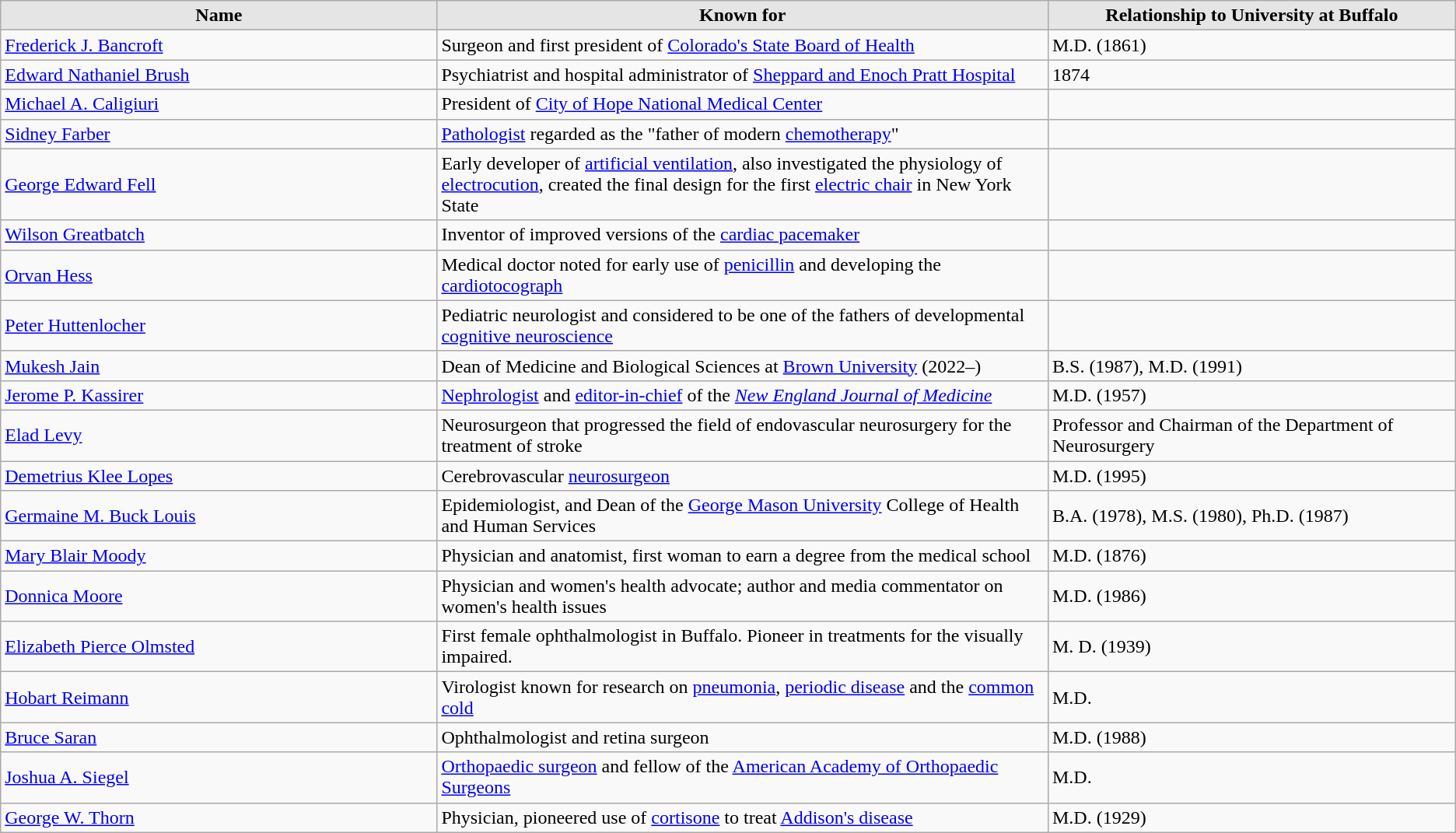<table class="wikitable">
<tr>
<th style="background:#e5e5e5; width:30%;">Name</th>
<th style="background:#e5e5e5; width:42%;">Known for</th>
<th style="background:#e5e5e5; width:28%;">Relationship to University at Buffalo</th>
</tr>
<tr>
<td><a href='#'>Frederick J. Bancroft</a></td>
<td>Surgeon and first president of <a href='#'>Colorado's State Board of Health</a></td>
<td>M.D. (1861)</td>
</tr>
<tr>
<td><a href='#'>Edward Nathaniel Brush</a></td>
<td>Psychiatrist and hospital administrator of <a href='#'>Sheppard and Enoch Pratt Hospital</a></td>
<td>1874</td>
</tr>
<tr>
<td><a href='#'>Michael A. Caligiuri</a></td>
<td>President of <a href='#'>City of Hope National Medical Center</a></td>
<td></td>
</tr>
<tr>
<td><a href='#'>Sidney Farber</a></td>
<td><a href='#'>Pathologist</a> regarded as the "father of modern <a href='#'>chemotherapy</a>"</td>
<td></td>
</tr>
<tr>
<td><a href='#'>George Edward Fell</a></td>
<td>Early developer of <a href='#'>artificial ventilation</a>, also investigated the physiology of <a href='#'>electrocution</a>, created the final design for the first <a href='#'>electric chair</a> in New York State</td>
<td></td>
</tr>
<tr>
<td><a href='#'>Wilson Greatbatch</a></td>
<td>Inventor of improved versions of the <a href='#'>cardiac pacemaker</a></td>
<td></td>
</tr>
<tr>
<td><a href='#'>Orvan Hess</a></td>
<td>Medical doctor noted for early use of <a href='#'>penicillin</a> and developing the <a href='#'>cardiotocograph</a></td>
<td></td>
</tr>
<tr>
<td><a href='#'>Peter Huttenlocher</a></td>
<td>Pediatric neurologist and considered to be one of the fathers of developmental <a href='#'>cognitive neuroscience</a></td>
<td></td>
</tr>
<tr>
<td><a href='#'>Mukesh Jain</a></td>
<td>Dean of Medicine and Biological Sciences at <a href='#'>Brown University</a> (2022–)</td>
<td>B.S. (1987), M.D. (1991)</td>
</tr>
<tr>
<td><a href='#'>Jerome P. Kassirer</a></td>
<td><a href='#'>Nephrologist</a> and <a href='#'>editor-in-chief</a> of the <em><a href='#'>New England Journal of Medicine</a></em></td>
<td>M.D. (1957)</td>
</tr>
<tr>
<td><a href='#'>Elad Levy</a></td>
<td>Neurosurgeon that progressed the field of endovascular neurosurgery for the treatment of stroke</td>
<td>Professor and Chairman of the Department of Neurosurgery</td>
</tr>
<tr>
<td><a href='#'>Demetrius Klee Lopes</a></td>
<td>Cerebrovascular <a href='#'>neurosurgeon</a></td>
<td>M.D. (1995)</td>
</tr>
<tr>
<td><a href='#'>Germaine M. Buck Louis</a></td>
<td>Epidemiologist, and Dean of the <a href='#'>George Mason University</a> College of Health and Human Services</td>
<td>B.A. (1978), M.S. (1980), Ph.D. (1987)</td>
</tr>
<tr>
<td><a href='#'>Mary Blair Moody</a></td>
<td>Physician and anatomist, first woman to earn a degree from the medical school</td>
<td>M.D. (1876)</td>
</tr>
<tr>
<td><a href='#'>Donnica Moore</a></td>
<td>Physician and women's health advocate; author and media commentator on women's health issues</td>
<td>M.D. (1986)</td>
</tr>
<tr>
<td><a href='#'>Elizabeth Pierce Olmsted</a></td>
<td>First female ophthalmologist in Buffalo.  Pioneer in treatments for the visually impaired.</td>
<td>M. D. (1939)</td>
</tr>
<tr>
<td><a href='#'>Hobart Reimann</a></td>
<td>Virologist known for research on <a href='#'>pneumonia</a>, <a href='#'>periodic disease</a> and the <a href='#'>common cold</a></td>
<td>M.D.</td>
</tr>
<tr>
<td><a href='#'>Bruce Saran</a></td>
<td>Ophthalmologist and retina surgeon</td>
<td>M.D. (1988)</td>
</tr>
<tr>
<td><a href='#'>Joshua A. Siegel</a></td>
<td><a href='#'>Orthopaedic surgeon</a> and fellow of the <a href='#'>American Academy of Orthopaedic Surgeons</a></td>
<td>M.D.</td>
</tr>
<tr>
<td><a href='#'>George W. Thorn</a></td>
<td>Physician, pioneered use of <a href='#'>cortisone</a> to treat <a href='#'>Addison's disease</a></td>
<td>M.D. (1929)</td>
</tr>
</table>
